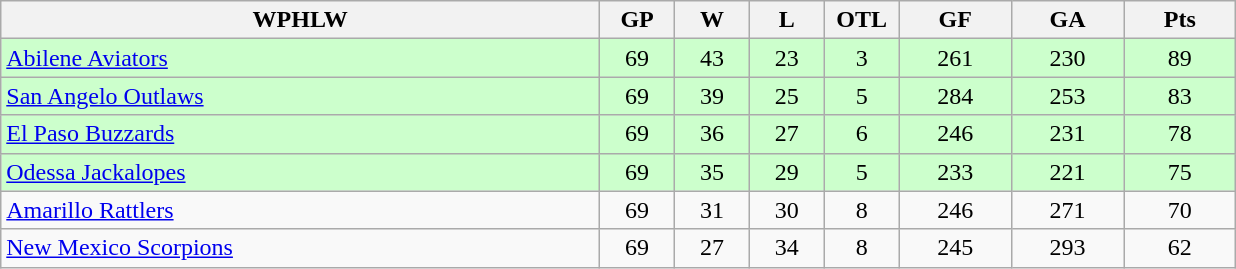<table class="wikitable">
<tr>
<th width="40%" bgcolor="#e0e0e0">WPHLW</th>
<th width="5%" bgcolor="#e0e0e0">GP</th>
<th width="5%" bgcolor="#e0e0e0">W</th>
<th width="5%" bgcolor="#e0e0e0">L</th>
<th width="5%" bgcolor="#e0e0e0">OTL</th>
<th width="7.5%" bgcolor="#e0e0e0">GF</th>
<th width="7.5%" bgcolor="#e0e0e0">GA</th>
<th width="7.5%" bgcolor="#e0e0e0">Pts</th>
</tr>
<tr align="center" bgcolor="#CCFFCC">
<td align="left"><a href='#'>Abilene Aviators</a></td>
<td>69</td>
<td>43</td>
<td>23</td>
<td>3</td>
<td>261</td>
<td>230</td>
<td>89</td>
</tr>
<tr align="center" bgcolor="#CCFFCC">
<td align="left"><a href='#'>San Angelo Outlaws</a></td>
<td>69</td>
<td>39</td>
<td>25</td>
<td>5</td>
<td>284</td>
<td>253</td>
<td>83</td>
</tr>
<tr align="center" bgcolor="#CCFFCC">
<td align="left"><a href='#'>El Paso Buzzards</a></td>
<td>69</td>
<td>36</td>
<td>27</td>
<td>6</td>
<td>246</td>
<td>231</td>
<td>78</td>
</tr>
<tr align="center" bgcolor="#CCFFCC">
<td align="left"><a href='#'>Odessa Jackalopes</a></td>
<td>69</td>
<td>35</td>
<td>29</td>
<td>5</td>
<td>233</td>
<td>221</td>
<td>75</td>
</tr>
<tr align="center">
<td align="left"><a href='#'>Amarillo Rattlers</a></td>
<td>69</td>
<td>31</td>
<td>30</td>
<td>8</td>
<td>246</td>
<td>271</td>
<td>70</td>
</tr>
<tr align="center">
<td align="left"><a href='#'>New Mexico Scorpions</a></td>
<td>69</td>
<td>27</td>
<td>34</td>
<td>8</td>
<td>245</td>
<td>293</td>
<td>62</td>
</tr>
</table>
